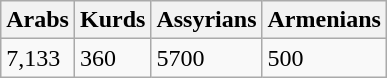<table class="wikitable">
<tr>
<th>Arabs</th>
<th>Kurds</th>
<th>Assyrians</th>
<th>Armenians</th>
</tr>
<tr>
<td>7,133</td>
<td>360</td>
<td>5700</td>
<td>500</td>
</tr>
</table>
